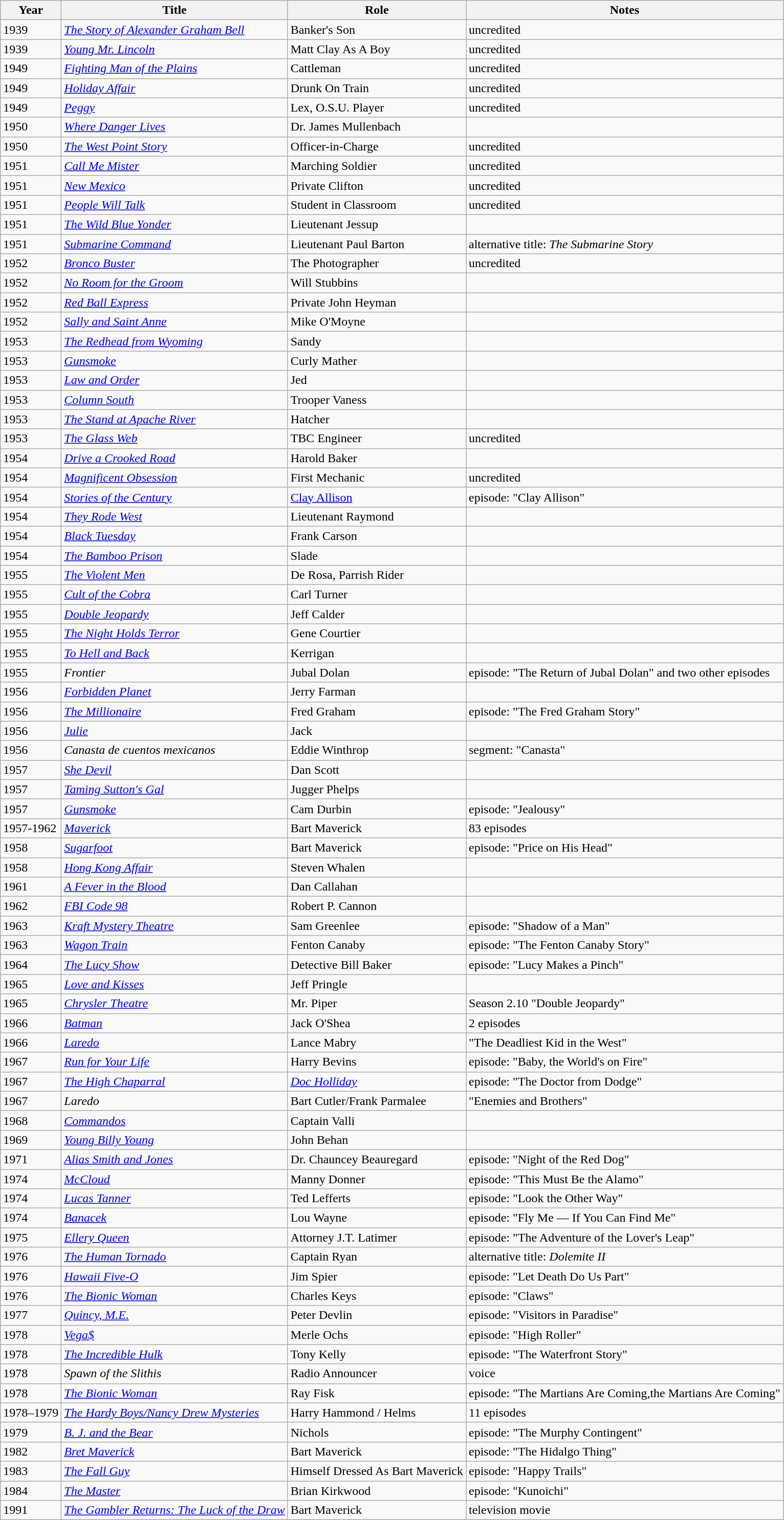<table class="wikitable sortable">
<tr>
<th>Year</th>
<th>Title</th>
<th>Role</th>
<th class="unsortable">Notes</th>
</tr>
<tr>
<td>1939</td>
<td><em><a href='#'>The Story of Alexander Graham Bell</a></em></td>
<td>Banker's Son</td>
<td>uncredited</td>
</tr>
<tr>
<td>1939</td>
<td><em><a href='#'>Young Mr. Lincoln</a></em></td>
<td>Matt Clay As A Boy</td>
<td>uncredited</td>
</tr>
<tr>
<td>1949</td>
<td><em><a href='#'>Fighting Man of the Plains</a></em></td>
<td>Cattleman</td>
<td>uncredited</td>
</tr>
<tr>
<td>1949</td>
<td><em><a href='#'>Holiday Affair</a></em></td>
<td>Drunk On Train</td>
<td>uncredited</td>
</tr>
<tr>
<td>1949</td>
<td><em><a href='#'>Peggy</a></em></td>
<td>Lex, O.S.U. Player</td>
<td>uncredited</td>
</tr>
<tr>
<td>1950</td>
<td><em><a href='#'>Where Danger Lives</a></em></td>
<td>Dr. James Mullenbach</td>
<td></td>
</tr>
<tr>
<td>1950</td>
<td><em><a href='#'>The West Point Story</a></em></td>
<td>Officer-in-Charge</td>
<td>uncredited</td>
</tr>
<tr>
<td>1951</td>
<td><em><a href='#'>Call Me Mister</a></em></td>
<td>Marching Soldier</td>
<td>uncredited</td>
</tr>
<tr>
<td>1951</td>
<td><em><a href='#'>New Mexico</a></em></td>
<td>Private Clifton</td>
<td>uncredited</td>
</tr>
<tr>
<td>1951</td>
<td><em><a href='#'>People Will Talk</a></em></td>
<td>Student in Classroom</td>
<td>uncredited</td>
</tr>
<tr>
<td>1951</td>
<td><em><a href='#'>The Wild Blue Yonder</a></em></td>
<td>Lieutenant Jessup</td>
<td></td>
</tr>
<tr>
<td>1951</td>
<td><em><a href='#'>Submarine Command</a></em></td>
<td>Lieutenant Paul Barton</td>
<td>alternative title: <em>The Submarine Story</em></td>
</tr>
<tr>
<td>1952</td>
<td><em><a href='#'>Bronco Buster</a></em></td>
<td>The Photographer</td>
<td>uncredited</td>
</tr>
<tr>
<td>1952</td>
<td><em><a href='#'>No Room for the Groom</a></em></td>
<td>Will Stubbins</td>
<td></td>
</tr>
<tr>
<td>1952</td>
<td><em><a href='#'>Red Ball Express</a></em></td>
<td>Private John Heyman</td>
<td></td>
</tr>
<tr>
<td>1952</td>
<td><em><a href='#'>Sally and Saint Anne</a></em></td>
<td>Mike O'Moyne</td>
<td></td>
</tr>
<tr>
<td>1953</td>
<td><em><a href='#'>The Redhead from Wyoming</a></em></td>
<td>Sandy</td>
<td></td>
</tr>
<tr>
<td>1953</td>
<td><em><a href='#'>Gunsmoke</a></em></td>
<td>Curly Mather</td>
<td></td>
</tr>
<tr>
<td>1953</td>
<td><em><a href='#'>Law and Order</a></em></td>
<td>Jed</td>
<td></td>
</tr>
<tr>
<td>1953</td>
<td><em><a href='#'>Column South</a></em></td>
<td>Trooper Vaness</td>
<td></td>
</tr>
<tr>
<td>1953</td>
<td><em><a href='#'>The Stand at Apache River</a></em></td>
<td>Hatcher</td>
<td></td>
</tr>
<tr>
<td>1953</td>
<td><em><a href='#'>The Glass Web</a></em></td>
<td>TBC Engineer</td>
<td>uncredited</td>
</tr>
<tr>
<td>1954</td>
<td><em><a href='#'>Drive a Crooked Road</a></em></td>
<td>Harold Baker</td>
<td></td>
</tr>
<tr>
<td>1954</td>
<td><em><a href='#'>Magnificent Obsession</a></em></td>
<td>First Mechanic</td>
<td>uncredited</td>
</tr>
<tr>
<td>1954</td>
<td><em><a href='#'>Stories of the Century</a></em></td>
<td><a href='#'>Clay Allison</a></td>
<td>episode: "Clay Allison"</td>
</tr>
<tr>
<td>1954</td>
<td><em><a href='#'>They Rode West</a></em></td>
<td>Lieutenant Raymond</td>
<td></td>
</tr>
<tr>
<td>1954</td>
<td><em><a href='#'>Black Tuesday</a></em></td>
<td>Frank Carson</td>
<td></td>
</tr>
<tr>
<td>1954</td>
<td><em><a href='#'>The Bamboo Prison</a></em></td>
<td>Slade</td>
<td></td>
</tr>
<tr>
<td>1955</td>
<td><em><a href='#'>The Violent Men</a></em></td>
<td>De Rosa, Parrish Rider</td>
<td></td>
</tr>
<tr>
<td>1955</td>
<td><em><a href='#'>Cult of the Cobra</a></em></td>
<td>Carl Turner</td>
<td></td>
</tr>
<tr>
<td>1955</td>
<td><em><a href='#'>Double Jeopardy</a></em></td>
<td>Jeff Calder</td>
<td></td>
</tr>
<tr>
<td>1955</td>
<td><em><a href='#'>The Night Holds Terror</a></em></td>
<td>Gene Courtier</td>
<td></td>
</tr>
<tr>
<td>1955</td>
<td><em><a href='#'>To Hell and Back</a></em></td>
<td>Kerrigan</td>
<td></td>
</tr>
<tr>
<td>1955</td>
<td><em>Frontier</em></td>
<td>Jubal Dolan</td>
<td>episode: "The Return of Jubal Dolan" and two other episodes</td>
</tr>
<tr>
<td>1956</td>
<td><em><a href='#'>Forbidden Planet</a></em></td>
<td>Jerry Farman</td>
<td></td>
</tr>
<tr>
<td>1956</td>
<td><em><a href='#'>The Millionaire</a></em></td>
<td>Fred Graham</td>
<td>episode: "The Fred Graham Story"</td>
</tr>
<tr>
<td>1956</td>
<td><em><a href='#'>Julie</a></em></td>
<td>Jack</td>
<td></td>
</tr>
<tr>
<td>1956</td>
<td><em>Canasta de cuentos mexicanos</em></td>
<td>Eddie Winthrop</td>
<td>segment: "Canasta"</td>
</tr>
<tr>
<td>1957</td>
<td><em><a href='#'>She Devil</a></em></td>
<td>Dan Scott</td>
<td></td>
</tr>
<tr>
<td>1957</td>
<td><em><a href='#'>Taming Sutton's Gal</a></em></td>
<td>Jugger Phelps</td>
<td></td>
</tr>
<tr>
<td>1957</td>
<td><em><a href='#'>Gunsmoke</a></em></td>
<td>Cam Durbin</td>
<td>episode: "Jealousy"</td>
</tr>
<tr>
<td>1957-1962</td>
<td><em><a href='#'>Maverick</a></em></td>
<td>Bart Maverick</td>
<td>83 episodes</td>
</tr>
<tr>
<td>1958</td>
<td><em><a href='#'>Sugarfoot</a></em></td>
<td>Bart Maverick</td>
<td>episode: "Price on His Head"</td>
</tr>
<tr>
<td>1958</td>
<td><em><a href='#'>Hong Kong Affair</a></em></td>
<td>Steven Whalen</td>
<td></td>
</tr>
<tr>
<td>1961</td>
<td><em><a href='#'>A Fever in the Blood</a></em></td>
<td>Dan Callahan</td>
<td></td>
</tr>
<tr>
<td>1962</td>
<td><em><a href='#'>FBI Code 98</a></em></td>
<td>Robert P. Cannon</td>
<td></td>
</tr>
<tr>
<td>1963</td>
<td><em><a href='#'>Kraft Mystery Theatre</a></em></td>
<td>Sam Greenlee</td>
<td>episode: "Shadow of a Man"</td>
</tr>
<tr>
<td>1963</td>
<td><em><a href='#'>Wagon Train</a></em></td>
<td>Fenton Canaby</td>
<td>episode: "The Fenton Canaby Story"</td>
</tr>
<tr>
<td>1964</td>
<td><em><a href='#'>The Lucy Show</a></em></td>
<td>Detective Bill Baker</td>
<td>episode: "Lucy Makes a Pinch"</td>
</tr>
<tr>
<td>1965</td>
<td><em><a href='#'>Love and Kisses</a></em></td>
<td>Jeff Pringle</td>
<td></td>
</tr>
<tr>
<td>1965</td>
<td><em><a href='#'>Chrysler Theatre</a></em></td>
<td>Mr. Piper</td>
<td>Season 2.10 "Double Jeopardy"</td>
</tr>
<tr>
<td>1966</td>
<td><em><a href='#'>Batman</a></em></td>
<td>Jack O'Shea</td>
<td>2 episodes</td>
</tr>
<tr>
<td>1966</td>
<td><em><a href='#'>Laredo</a></em></td>
<td>Lance Mabry</td>
<td>"The Deadliest Kid in the West"</td>
</tr>
<tr>
<td>1967</td>
<td><em><a href='#'>Run for Your Life</a></em></td>
<td>Harry Bevins</td>
<td>episode: "Baby, the World's on Fire"</td>
</tr>
<tr>
<td>1967</td>
<td><em><a href='#'>The High Chaparral</a></em></td>
<td><em><a href='#'>Doc Holliday</a></em></td>
<td>episode: "The Doctor from Dodge"</td>
</tr>
<tr>
<td>1967</td>
<td><em>Laredo</em></td>
<td>Bart Cutler/Frank Parmalee</td>
<td>"Enemies and Brothers"</td>
</tr>
<tr>
<td>1968</td>
<td><em><a href='#'>Commandos</a></em></td>
<td>Captain Valli</td>
<td></td>
</tr>
<tr>
<td>1969</td>
<td><em><a href='#'>Young Billy Young</a></em></td>
<td>John Behan</td>
<td></td>
</tr>
<tr>
<td>1971</td>
<td><em><a href='#'>Alias Smith and Jones</a></em></td>
<td>Dr. Chauncey Beauregard</td>
<td>episode: "Night of the Red Dog"</td>
</tr>
<tr>
<td>1974</td>
<td><em><a href='#'>McCloud</a></em></td>
<td>Manny Donner</td>
<td>episode: "This Must Be the Alamo"</td>
</tr>
<tr>
<td>1974</td>
<td><em><a href='#'>Lucas Tanner</a></em></td>
<td>Ted Lefferts</td>
<td>episode: "Look the Other Way"</td>
</tr>
<tr>
<td>1974</td>
<td><em><a href='#'>Banacek</a></em></td>
<td>Lou Wayne</td>
<td>episode: "Fly Me — If You Can Find Me"</td>
</tr>
<tr>
<td>1975</td>
<td><em><a href='#'>Ellery Queen</a></em></td>
<td>Attorney J.T. Latimer</td>
<td>episode: "The Adventure of the Lover's Leap"</td>
</tr>
<tr>
<td>1976</td>
<td><em><a href='#'>The Human Tornado</a></em></td>
<td>Captain Ryan</td>
<td>alternative title: <em>Dolemite II</em></td>
</tr>
<tr>
<td>1976</td>
<td><em><a href='#'>Hawaii Five-O</a></em></td>
<td>Jim Spier</td>
<td>episode: "Let Death Do Us Part"</td>
</tr>
<tr>
<td>1976</td>
<td><em><a href='#'>The Bionic Woman</a></em></td>
<td>Charles Keys</td>
<td>episode: "Claws"</td>
</tr>
<tr>
<td>1977</td>
<td><em><a href='#'>Quincy, M.E.</a></em></td>
<td>Peter Devlin</td>
<td>episode: "Visitors in Paradise"</td>
</tr>
<tr>
<td>1978</td>
<td><em><a href='#'>Vega$</a></em></td>
<td>Merle Ochs</td>
<td>episode: "High Roller"</td>
</tr>
<tr>
<td>1978</td>
<td><em><a href='#'>The Incredible Hulk</a></em></td>
<td>Tony Kelly</td>
<td>episode: "The Waterfront Story"</td>
</tr>
<tr>
<td>1978</td>
<td><em>Spawn of the Slithis</em></td>
<td>Radio Announcer</td>
<td>voice</td>
</tr>
<tr>
<td>1978</td>
<td><em><a href='#'>The Bionic Woman</a></em></td>
<td>Ray Fisk</td>
<td>episode: "The Martians Are Coming,the Martians Are Coming"</td>
</tr>
<tr>
<td>1978–1979</td>
<td><em><a href='#'>The Hardy Boys/Nancy Drew Mysteries</a></em></td>
<td>Harry Hammond / Helms</td>
<td>11 episodes</td>
</tr>
<tr>
<td>1979</td>
<td><em><a href='#'>B. J. and the Bear</a></em></td>
<td>Nichols</td>
<td>episode: "The Murphy Contingent"</td>
</tr>
<tr>
<td>1982</td>
<td><em><a href='#'>Bret Maverick</a></em></td>
<td>Bart Maverick</td>
<td>episode: "The Hidalgo Thing"</td>
</tr>
<tr>
<td>1983</td>
<td><em><a href='#'>The Fall Guy</a></em></td>
<td>Himself Dressed As Bart Maverick</td>
<td>episode: "Happy Trails"</td>
</tr>
<tr>
<td>1984</td>
<td><em><a href='#'>The Master</a></em></td>
<td>Brian Kirkwood</td>
<td>episode: "Kunoichi"</td>
</tr>
<tr>
<td>1991</td>
<td><em><a href='#'>The Gambler Returns: The Luck of the Draw</a></em></td>
<td>Bart Maverick</td>
<td>television movie</td>
</tr>
</table>
